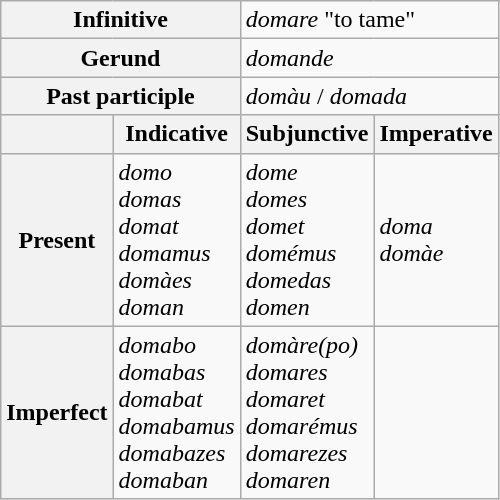<table class="wikitable">
<tr>
<th colspan=2>Infinitive</th>
<td colspan=2><em>domare</em> "to tame"</td>
</tr>
<tr>
<th colspan=2>Gerund</th>
<td colspan=2><em>domande</em></td>
</tr>
<tr>
<th colspan=2>Past participle</th>
<td colspan=2><em>domàu</em> / <em>domada</em></td>
</tr>
<tr>
<th></th>
<th>Indicative</th>
<th>Subjunctive</th>
<th>Imperative</th>
</tr>
<tr>
<th>Present</th>
<td><em>domo</em><br><em>domas</em><br><em>domat</em><br><em>domamus</em><br><em>domàes</em><br><em>doman</em></td>
<td><em>dome</em><br><em>domes</em><br><em>domet</em><br><em>domémus</em><br><em>domedas</em><br><em>domen</em></td>
<td><em>doma</em><br><em>domàe</em></td>
</tr>
<tr>
<th>Imperfect</th>
<td><em>domabo</em><br><em>domabas</em><br><em>domabat</em><br><em>domabamus</em><br><em>domabazes</em><br><em>domaban</em></td>
<td><em>domàre(po)</em><br><em>domares</em><br><em>domaret</em><br><em>domarémus</em><br><em>domarezes</em><br><em>domaren</em></td>
<td></td>
</tr>
</table>
